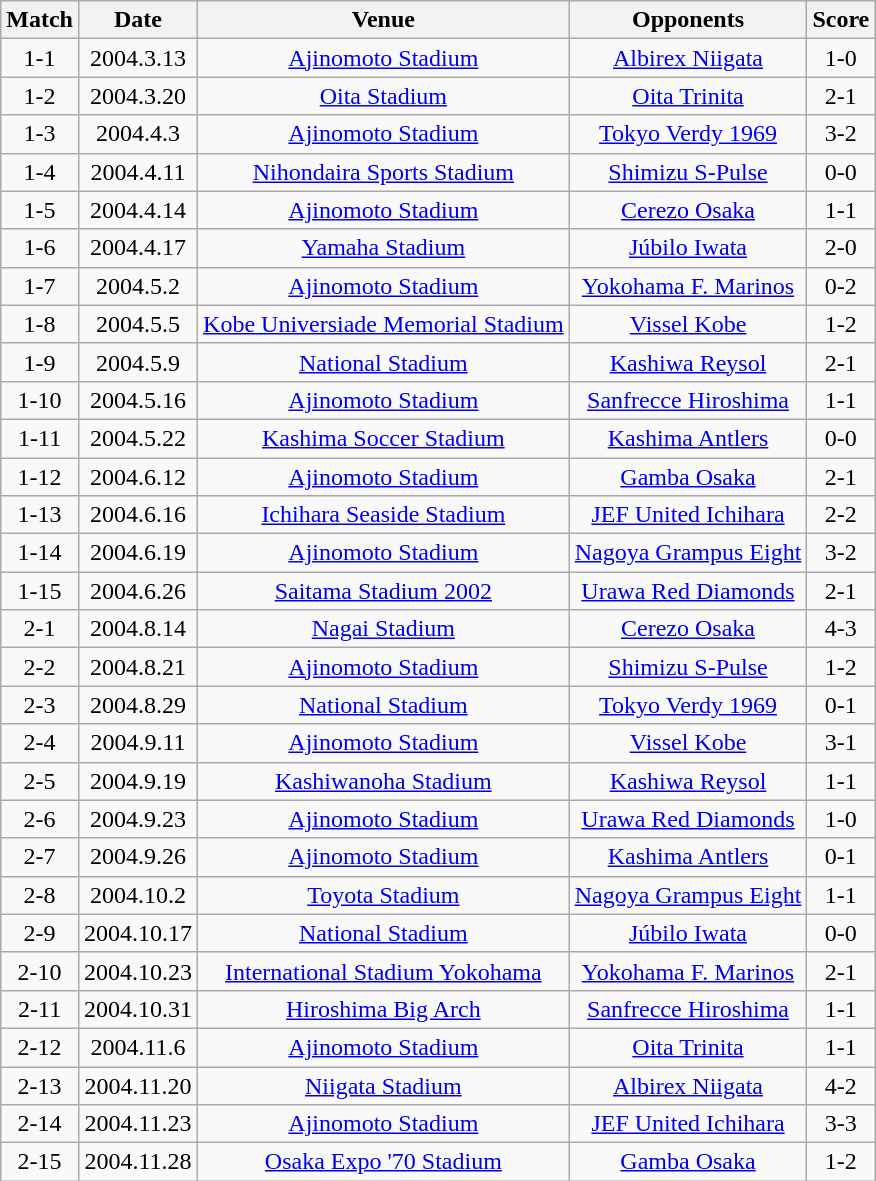<table class="wikitable" style="text-align:center;">
<tr>
<th>Match</th>
<th>Date</th>
<th>Venue</th>
<th>Opponents</th>
<th>Score</th>
</tr>
<tr>
<td>1-1</td>
<td>2004.3.13</td>
<td><a href='#'>Ajinomoto Stadium</a></td>
<td><a href='#'>Albirex Niigata</a></td>
<td>1-0</td>
</tr>
<tr>
<td>1-2</td>
<td>2004.3.20</td>
<td><a href='#'>Oita Stadium</a></td>
<td><a href='#'>Oita Trinita</a></td>
<td>2-1</td>
</tr>
<tr>
<td>1-3</td>
<td>2004.4.3</td>
<td><a href='#'>Ajinomoto Stadium</a></td>
<td><a href='#'>Tokyo Verdy 1969</a></td>
<td>3-2</td>
</tr>
<tr>
<td>1-4</td>
<td>2004.4.11</td>
<td><a href='#'>Nihondaira Sports Stadium</a></td>
<td><a href='#'>Shimizu S-Pulse</a></td>
<td>0-0</td>
</tr>
<tr>
<td>1-5</td>
<td>2004.4.14</td>
<td><a href='#'>Ajinomoto Stadium</a></td>
<td><a href='#'>Cerezo Osaka</a></td>
<td>1-1</td>
</tr>
<tr>
<td>1-6</td>
<td>2004.4.17</td>
<td><a href='#'>Yamaha Stadium</a></td>
<td><a href='#'>Júbilo Iwata</a></td>
<td>2-0</td>
</tr>
<tr>
<td>1-7</td>
<td>2004.5.2</td>
<td><a href='#'>Ajinomoto Stadium</a></td>
<td><a href='#'>Yokohama F. Marinos</a></td>
<td>0-2</td>
</tr>
<tr>
<td>1-8</td>
<td>2004.5.5</td>
<td><a href='#'>Kobe Universiade Memorial Stadium</a></td>
<td><a href='#'>Vissel Kobe</a></td>
<td>1-2</td>
</tr>
<tr>
<td>1-9</td>
<td>2004.5.9</td>
<td><a href='#'>National Stadium</a></td>
<td><a href='#'>Kashiwa Reysol</a></td>
<td>2-1</td>
</tr>
<tr>
<td>1-10</td>
<td>2004.5.16</td>
<td><a href='#'>Ajinomoto Stadium</a></td>
<td><a href='#'>Sanfrecce Hiroshima</a></td>
<td>1-1</td>
</tr>
<tr>
<td>1-11</td>
<td>2004.5.22</td>
<td><a href='#'>Kashima Soccer Stadium</a></td>
<td><a href='#'>Kashima Antlers</a></td>
<td>0-0</td>
</tr>
<tr>
<td>1-12</td>
<td>2004.6.12</td>
<td><a href='#'>Ajinomoto Stadium</a></td>
<td><a href='#'>Gamba Osaka</a></td>
<td>2-1</td>
</tr>
<tr>
<td>1-13</td>
<td>2004.6.16</td>
<td><a href='#'>Ichihara Seaside Stadium</a></td>
<td><a href='#'>JEF United Ichihara</a></td>
<td>2-2</td>
</tr>
<tr>
<td>1-14</td>
<td>2004.6.19</td>
<td><a href='#'>Ajinomoto Stadium</a></td>
<td><a href='#'>Nagoya Grampus Eight</a></td>
<td>3-2</td>
</tr>
<tr>
<td>1-15</td>
<td>2004.6.26</td>
<td><a href='#'>Saitama Stadium 2002</a></td>
<td><a href='#'>Urawa Red Diamonds</a></td>
<td>2-1</td>
</tr>
<tr>
<td>2-1</td>
<td>2004.8.14</td>
<td><a href='#'>Nagai Stadium</a></td>
<td><a href='#'>Cerezo Osaka</a></td>
<td>4-3</td>
</tr>
<tr>
<td>2-2</td>
<td>2004.8.21</td>
<td><a href='#'>Ajinomoto Stadium</a></td>
<td><a href='#'>Shimizu S-Pulse</a></td>
<td>1-2</td>
</tr>
<tr>
<td>2-3</td>
<td>2004.8.29</td>
<td><a href='#'>National Stadium</a></td>
<td><a href='#'>Tokyo Verdy 1969</a></td>
<td>0-1</td>
</tr>
<tr>
<td>2-4</td>
<td>2004.9.11</td>
<td><a href='#'>Ajinomoto Stadium</a></td>
<td><a href='#'>Vissel Kobe</a></td>
<td>3-1</td>
</tr>
<tr>
<td>2-5</td>
<td>2004.9.19</td>
<td><a href='#'>Kashiwanoha Stadium</a></td>
<td><a href='#'>Kashiwa Reysol</a></td>
<td>1-1</td>
</tr>
<tr>
<td>2-6</td>
<td>2004.9.23</td>
<td><a href='#'>Ajinomoto Stadium</a></td>
<td><a href='#'>Urawa Red Diamonds</a></td>
<td>1-0</td>
</tr>
<tr>
<td>2-7</td>
<td>2004.9.26</td>
<td><a href='#'>Ajinomoto Stadium</a></td>
<td><a href='#'>Kashima Antlers</a></td>
<td>0-1</td>
</tr>
<tr>
<td>2-8</td>
<td>2004.10.2</td>
<td><a href='#'>Toyota Stadium</a></td>
<td><a href='#'>Nagoya Grampus Eight</a></td>
<td>1-1</td>
</tr>
<tr>
<td>2-9</td>
<td>2004.10.17</td>
<td><a href='#'>National Stadium</a></td>
<td><a href='#'>Júbilo Iwata</a></td>
<td>0-0</td>
</tr>
<tr>
<td>2-10</td>
<td>2004.10.23</td>
<td><a href='#'>International Stadium Yokohama</a></td>
<td><a href='#'>Yokohama F. Marinos</a></td>
<td>2-1</td>
</tr>
<tr>
<td>2-11</td>
<td>2004.10.31</td>
<td><a href='#'>Hiroshima Big Arch</a></td>
<td><a href='#'>Sanfrecce Hiroshima</a></td>
<td>1-1</td>
</tr>
<tr>
<td>2-12</td>
<td>2004.11.6</td>
<td><a href='#'>Ajinomoto Stadium</a></td>
<td><a href='#'>Oita Trinita</a></td>
<td>1-1</td>
</tr>
<tr>
<td>2-13</td>
<td>2004.11.20</td>
<td><a href='#'>Niigata Stadium</a></td>
<td><a href='#'>Albirex Niigata</a></td>
<td>4-2</td>
</tr>
<tr>
<td>2-14</td>
<td>2004.11.23</td>
<td><a href='#'>Ajinomoto Stadium</a></td>
<td><a href='#'>JEF United Ichihara</a></td>
<td>3-3</td>
</tr>
<tr>
<td>2-15</td>
<td>2004.11.28</td>
<td><a href='#'>Osaka Expo '70 Stadium</a></td>
<td><a href='#'>Gamba Osaka</a></td>
<td>1-2</td>
</tr>
</table>
